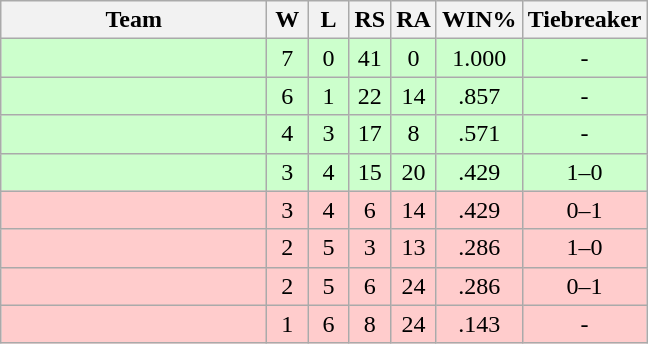<table class=wikitable border="1" style="text-align:center">
<tr>
<th width=170>Team</th>
<th width=20>W</th>
<th width=20>L</th>
<th width=20>RS</th>
<th width=20>RA</th>
<th width=20>WIN%</th>
<th width=40>Tiebreaker</th>
</tr>
<tr bgcolor=#cfc>
<td align=left></td>
<td>7</td>
<td>0</td>
<td>41</td>
<td>0</td>
<td>1.000</td>
<td>-</td>
</tr>
<tr bgcolor=#cfc>
<td align=left></td>
<td>6</td>
<td>1</td>
<td>22</td>
<td>14</td>
<td>.857</td>
<td>-</td>
</tr>
<tr bgcolor=#cfc>
<td align=left></td>
<td>4</td>
<td>3</td>
<td>17</td>
<td>8</td>
<td>.571</td>
<td>-</td>
</tr>
<tr bgcolor=#cfc>
<td align=left></td>
<td>3</td>
<td>4</td>
<td>15</td>
<td>20</td>
<td>.429</td>
<td>1–0</td>
</tr>
<tr bgcolor=#fcc>
<td align=left></td>
<td>3</td>
<td>4</td>
<td>6</td>
<td>14</td>
<td>.429</td>
<td>0–1</td>
</tr>
<tr bgcolor=#fcc>
<td align=left></td>
<td>2</td>
<td>5</td>
<td>3</td>
<td>13</td>
<td>.286</td>
<td>1–0</td>
</tr>
<tr bgcolor=#fcc>
<td align=left></td>
<td>2</td>
<td>5</td>
<td>6</td>
<td>24</td>
<td>.286</td>
<td>0–1</td>
</tr>
<tr bgcolor=#fcc>
<td align=left></td>
<td>1</td>
<td>6</td>
<td>8</td>
<td>24</td>
<td>.143</td>
<td>-</td>
</tr>
</table>
